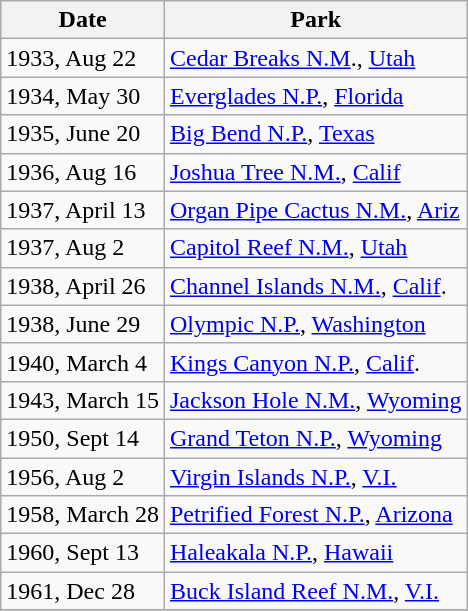<table class="wikitable" border="1">
<tr>
<th>Date</th>
<th>Park</th>
</tr>
<tr>
<td>1933, Aug 22</td>
<td><a href='#'>Cedar Breaks N.M</a>., <a href='#'>Utah</a></td>
</tr>
<tr>
<td>1934, May 30</td>
<td><a href='#'>Everglades N.P.</a>, <a href='#'>Florida</a></td>
</tr>
<tr>
<td>1935, June 20</td>
<td><a href='#'>Big Bend N.P.</a>, <a href='#'>Texas</a></td>
</tr>
<tr>
<td>1936, Aug 16</td>
<td><a href='#'>Joshua Tree N.M.</a>, <a href='#'>Calif</a></td>
</tr>
<tr>
<td>1937, April 13</td>
<td><a href='#'>Organ Pipe Cactus N.M.</a>, <a href='#'>Ariz</a></td>
</tr>
<tr>
<td>1937, Aug 2</td>
<td><a href='#'>Capitol Reef N.M.</a>, <a href='#'>Utah</a></td>
</tr>
<tr>
<td>1938, April 26</td>
<td><a href='#'>Channel Islands N.M.</a>, <a href='#'>Calif</a>.</td>
</tr>
<tr>
<td>1938, June 29</td>
<td><a href='#'>Olympic N.P.</a>, <a href='#'>Washington</a></td>
</tr>
<tr>
<td>1940, March 4</td>
<td><a href='#'>Kings Canyon N.P.</a>, <a href='#'>Calif</a>.</td>
</tr>
<tr>
<td>1943, March 15</td>
<td><a href='#'>Jackson Hole N.M.</a>, <a href='#'>Wyoming</a></td>
</tr>
<tr>
<td>1950, Sept 14</td>
<td><a href='#'>Grand Teton N.P.</a>, <a href='#'>Wyoming</a></td>
</tr>
<tr>
<td>1956, Aug 2</td>
<td><a href='#'>Virgin Islands N.P.</a>, <a href='#'>V.I.</a></td>
</tr>
<tr>
<td>1958, March 28</td>
<td><a href='#'>Petrified Forest N.P.</a>, <a href='#'>Arizona</a></td>
</tr>
<tr>
<td>1960, Sept 13</td>
<td><a href='#'>Haleakala N.P.</a>, <a href='#'>Hawaii</a></td>
</tr>
<tr>
<td>1961, Dec 28</td>
<td><a href='#'>Buck Island Reef N.M.</a>, <a href='#'>V.I.</a></td>
</tr>
<tr>
</tr>
</table>
